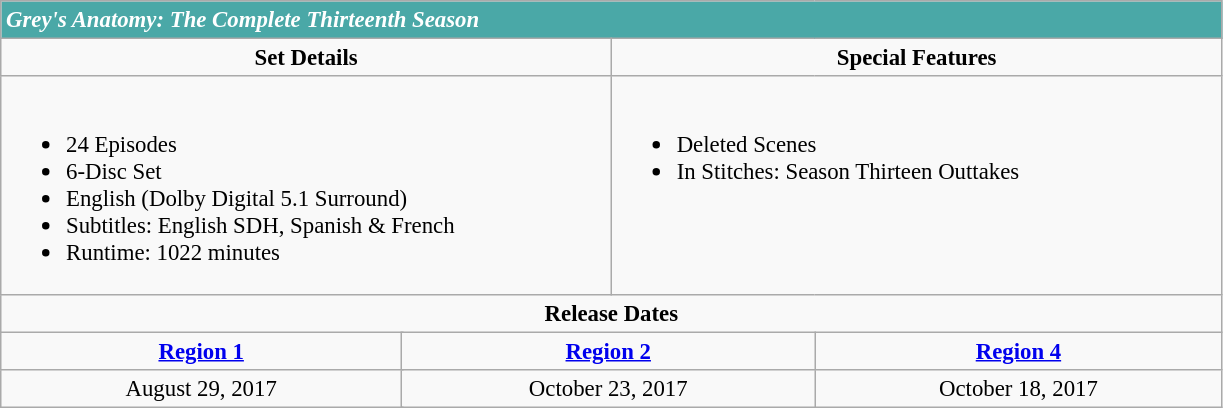<table class="wikitable" style="font-size: 95%;">
<tr style="background-color:#4AA8A7; color: white;">
<td colspan="6"><span> <strong><em>Grey's Anatomy: The Complete Thirteenth Season</em></strong></span></td>
</tr>
<tr style="vertical-align:top; text-align:center;">
<td style="width:400px;" colspan="3"><strong>Set Details</strong></td>
<td style="width:400px; " colspan="3"><strong>Special Features</strong></td>
</tr>
<tr valign="top">
<td colspan="3"  style="text-align:left; width:400px;"><br><ul><li>24 Episodes</li><li>6-Disc Set</li><li>English (Dolby Digital 5.1 Surround)</li><li>Subtitles: English SDH, Spanish & French</li><li>Runtime: 1022 minutes</li></ul></td>
<td colspan="3"  style="text-align:left; width:400px;"><br><ul><li>Deleted Scenes</li><li>In Stitches: Season Thirteen Outtakes</li></ul></td>
</tr>
<tr>
<td colspan="6" style="text-align:center;"><strong>Release Dates</strong></td>
</tr>
<tr>
<td colspan="2" style="text-align:center;"><strong><a href='#'>Region 1</a></strong></td>
<td colspan="2" style="text-align:center;"><strong><a href='#'>Region 2</a></strong></td>
<td colspan="2" style="text-align:center;"><strong><a href='#'>Region 4</a></strong></td>
</tr>
<tr style="text-align:center;">
<td colspan="2">August 29, 2017</td>
<td colspan="2">October 23, 2017</td>
<td colspan="2">October 18, 2017</td>
</tr>
</table>
